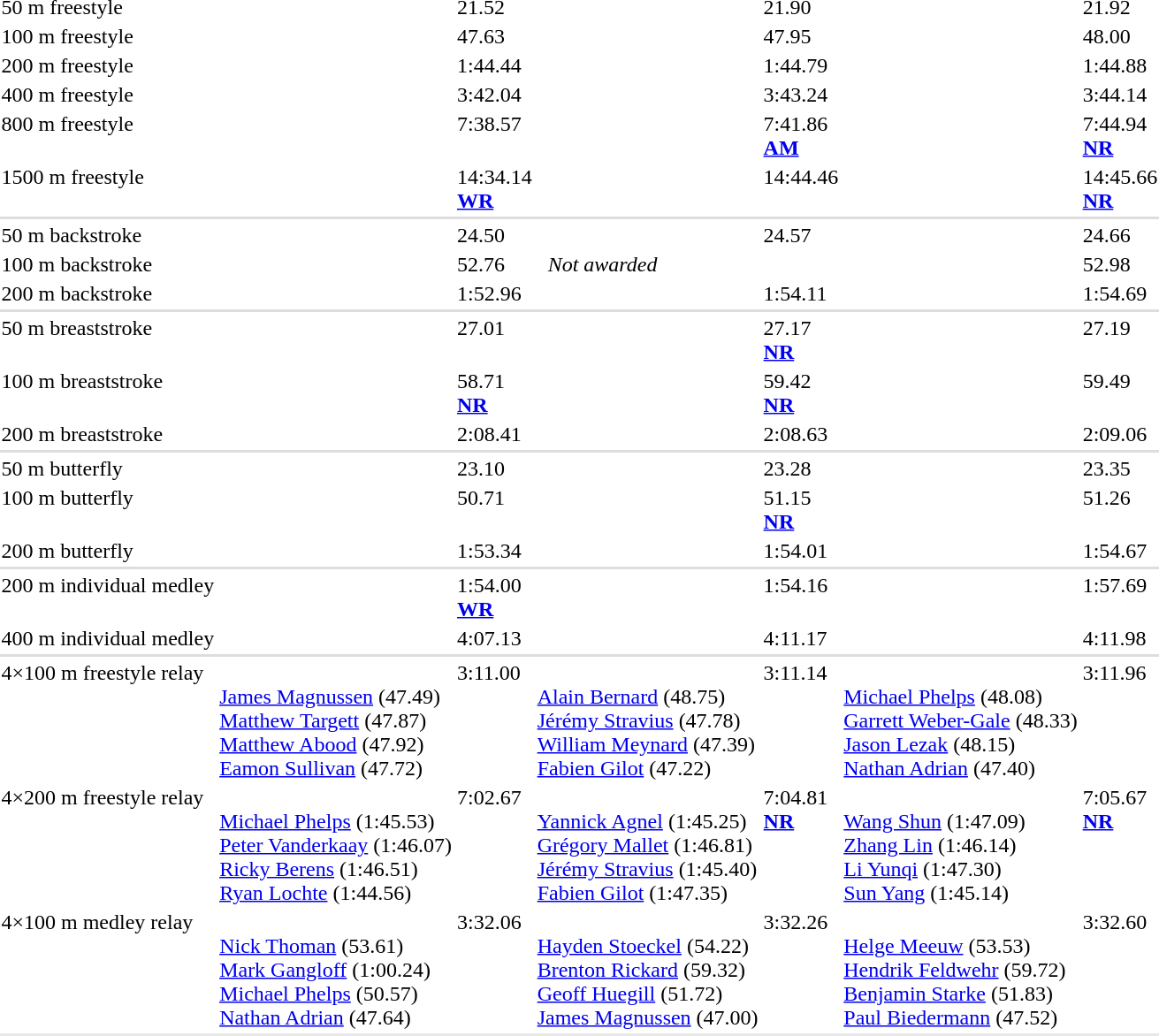<table>
<tr valign="top">
<td>50 m freestyle<br><div></div></td>
<td></td>
<td>21.52</td>
<td></td>
<td>21.90</td>
<td></td>
<td>21.92</td>
</tr>
<tr valign="top">
<td>100 m freestyle<br><div></div></td>
<td></td>
<td>47.63</td>
<td></td>
<td>47.95</td>
<td></td>
<td>48.00</td>
</tr>
<tr valign="top">
<td>200 m freestyle<br><div></div></td>
<td></td>
<td>1:44.44</td>
<td></td>
<td>1:44.79</td>
<td></td>
<td>1:44.88</td>
</tr>
<tr valign="top">
<td>400 m freestyle<br><div></div></td>
<td></td>
<td>3:42.04</td>
<td></td>
<td>3:43.24</td>
<td></td>
<td>3:44.14</td>
</tr>
<tr valign="top">
<td>800 m freestyle<br><div></div></td>
<td></td>
<td>7:38.57</td>
<td></td>
<td>7:41.86<br><strong><a href='#'>AM</a></strong></td>
<td></td>
<td>7:44.94 <br> <strong><a href='#'>NR</a></strong></td>
</tr>
<tr valign="top">
<td>1500 m freestyle<br><div></div></td>
<td></td>
<td>14:34.14 <br> <strong><a href='#'>WR</a></strong></td>
<td></td>
<td>14:44.46</td>
<td></td>
<td>14:45.66 <br>  <strong><a href='#'>NR</a></strong></td>
</tr>
<tr bgcolor=#DDDDDD>
<td colspan=7></td>
</tr>
<tr valign="top">
<td>50 m backstroke<br><div></div></td>
<td></td>
<td>24.50</td>
<td></td>
<td>24.57</td>
<td></td>
<td>24.66</td>
</tr>
<tr valign="top">
<td>100 m backstroke<br><div></div></td>
<td> <br> </td>
<td>52.76</td>
<td colspan=2>  <em>Not awarded</em>  </td>
<td></td>
<td>52.98</td>
</tr>
<tr valign="top">
<td>200 m backstroke<br><div></div></td>
<td></td>
<td>1:52.96</td>
<td></td>
<td>1:54.11</td>
<td></td>
<td>1:54.69</td>
</tr>
<tr bgcolor=#DDDDDD>
<td colspan=7></td>
</tr>
<tr valign="top">
<td>50 m breaststroke<br><div></div></td>
<td></td>
<td>27.01</td>
<td></td>
<td>27.17 <br> <strong><a href='#'>NR</a></strong></td>
<td></td>
<td>27.19</td>
</tr>
<tr valign="top">
<td>100 m breaststroke<br><div></div></td>
<td></td>
<td>58.71 <br> <strong><a href='#'>NR</a></strong></td>
<td></td>
<td>59.42 <br> <strong><a href='#'>NR</a></strong></td>
<td></td>
<td>59.49</td>
</tr>
<tr valign="top">
<td>200 m breaststroke<br><div></div></td>
<td></td>
<td>2:08.41</td>
<td></td>
<td>2:08.63</td>
<td></td>
<td>2:09.06</td>
</tr>
<tr bgcolor=#DDDDDD>
<td colspan=7></td>
</tr>
<tr valign="top">
<td>50 m butterfly<br><div></div></td>
<td></td>
<td>23.10</td>
<td></td>
<td>23.28</td>
<td></td>
<td>23.35</td>
</tr>
<tr valign="top">
<td>100 m butterfly<br><div></div></td>
<td></td>
<td>50.71</td>
<td></td>
<td>51.15 <br> <strong><a href='#'>NR</a></strong></td>
<td></td>
<td>51.26</td>
</tr>
<tr valign="top">
<td>200 m butterfly<br><div></div></td>
<td></td>
<td>1:53.34</td>
<td></td>
<td>1:54.01</td>
<td></td>
<td>1:54.67</td>
</tr>
<tr bgcolor=#DDDDDD>
<td colspan=7></td>
</tr>
<tr valign="top">
<td>200 m individual medley<br><div></div></td>
<td></td>
<td>1:54.00 <br> <strong><a href='#'>WR</a></strong></td>
<td></td>
<td>1:54.16</td>
<td></td>
<td>1:57.69</td>
</tr>
<tr valign="top">
<td>400 m individual medley<br><div></div></td>
<td></td>
<td>4:07.13</td>
<td></td>
<td>4:11.17</td>
<td></td>
<td>4:11.98</td>
</tr>
<tr bgcolor=#DDDDDD>
<td colspan=7></td>
</tr>
<tr valign="top">
<td>4×100 m freestyle relay<br><div></div></td>
<td><br><a href='#'>James Magnussen</a> (47.49)<br><a href='#'>Matthew Targett</a> (47.87)<br><a href='#'>Matthew Abood</a> (47.92)<br><a href='#'>Eamon Sullivan</a> (47.72)</td>
<td>3:11.00</td>
<td><br><a href='#'>Alain Bernard</a> (48.75)<br><a href='#'>Jérémy Stravius</a> (47.78)<br><a href='#'>William Meynard</a>  (47.39)<br><a href='#'>Fabien Gilot</a> (47.22)</td>
<td>3:11.14</td>
<td><br><a href='#'>Michael Phelps</a> (48.08)<br><a href='#'>Garrett Weber-Gale</a> (48.33)<br><a href='#'>Jason Lezak</a>  (48.15)<br><a href='#'>Nathan Adrian</a> (47.40)</td>
<td>3:11.96</td>
</tr>
<tr valign="top">
<td>4×200 m freestyle relay<br><div></div></td>
<td><br><a href='#'>Michael Phelps</a> (1:45.53)<br><a href='#'>Peter Vanderkaay</a> (1:46.07)<br><a href='#'>Ricky Berens</a> (1:46.51)<br> <a href='#'>Ryan Lochte</a> (1:44.56)</td>
<td>7:02.67</td>
<td><br><a href='#'>Yannick Agnel</a> (1:45.25)<br><a href='#'>Grégory Mallet</a> (1:46.81)<br><a href='#'>Jérémy Stravius</a> (1:45.40) <br> <a href='#'>Fabien Gilot</a> (1:47.35)</td>
<td>7:04.81 <br> <strong><a href='#'>NR</a></strong></td>
<td><br><a href='#'>Wang Shun</a> (1:47.09)<br><a href='#'>Zhang Lin</a> (1:46.14)<br><a href='#'>Li Yunqi</a> (1:47.30) <br> <a href='#'>Sun Yang</a> (1:45.14)</td>
<td>7:05.67 <br> <strong><a href='#'>NR</a></strong></td>
</tr>
<tr valign="top">
<td>4×100 m medley relay<br><div></div></td>
<td><br><a href='#'>Nick Thoman</a> (53.61)<br><a href='#'>Mark Gangloff</a> (1:00.24)<br><a href='#'>Michael Phelps</a> (50.57)<br><a href='#'>Nathan Adrian</a> (47.64)</td>
<td>3:32.06</td>
<td><br><a href='#'>Hayden Stoeckel</a> (54.22)<br><a href='#'>Brenton Rickard</a> (59.32)<br><a href='#'>Geoff Huegill</a> (51.72)<br><a href='#'>James Magnussen</a> (47.00)</td>
<td>3:32.26</td>
<td><br><a href='#'>Helge Meeuw</a> (53.53)<br><a href='#'>Hendrik Feldwehr</a> (59.72)<br><a href='#'>Benjamin Starke</a> (51.83)<br><a href='#'>Paul Biedermann</a> (47.52)</td>
<td>3:32.60</td>
</tr>
<tr bgcolor= e8e8e8>
<td colspan=7></td>
</tr>
</table>
